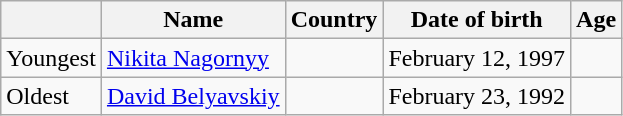<table class="wikitable">
<tr>
<th></th>
<th>Name</th>
<th>Country</th>
<th>Date of birth</th>
<th>Age</th>
</tr>
<tr>
<td>Youngest</td>
<td><a href='#'>Nikita Nagornyy</a></td>
<td></td>
<td>February 12, 1997</td>
<td></td>
</tr>
<tr>
<td>Oldest</td>
<td><a href='#'>David Belyavskiy</a></td>
<td></td>
<td>February 23, 1992</td>
<td></td>
</tr>
</table>
